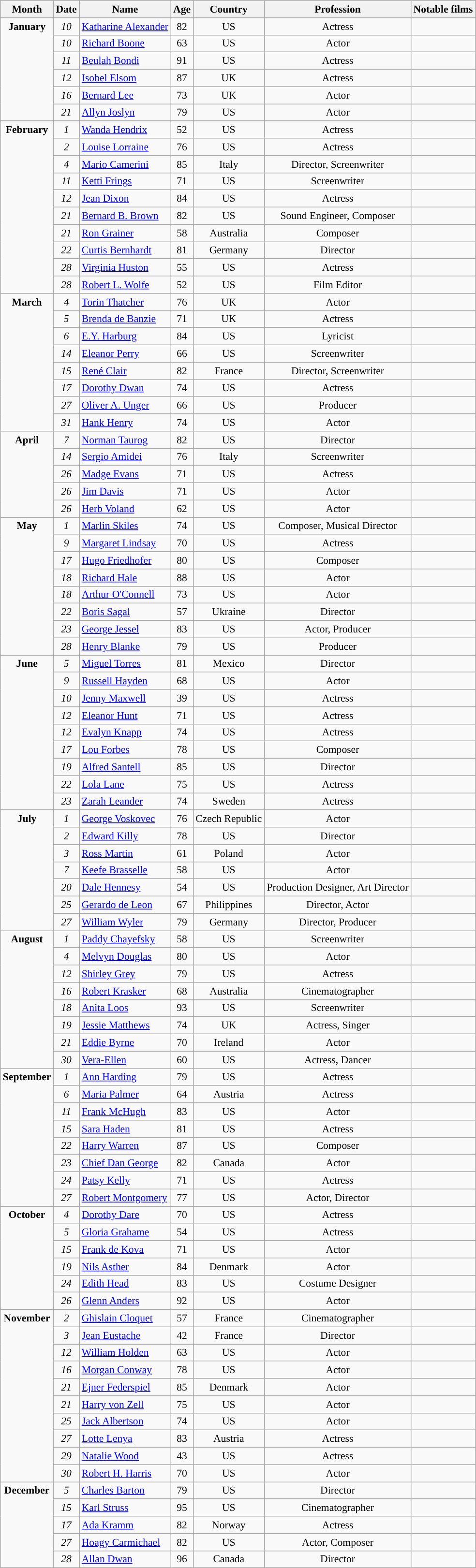<table class="wikitable sortable" style="font-size:90%;">
<tr style="background:#dae3e7; text-align:center;">
<th>Month</th>
<th>Date</th>
<th>Name</th>
<th>Age</th>
<th>Country</th>
<th>Profession</th>
<th>Notable films</th>
</tr>
<tr>
<td rowspan=6 style="text-align:center; vertical-align:top;"><strong>January</strong></td>
<td style="text-align:center;"><em>10</em></td>
<td><a href='#'>Katharine Alexander</a></td>
<td style="text-align:center;">82</td>
<td style="text-align:center;">US</td>
<td style="text-align:center;">Actress</td>
<td></td>
</tr>
<tr>
<td style="text-align:center;"><em>10</em></td>
<td><a href='#'>Richard Boone</a></td>
<td style="text-align:center;">63</td>
<td style="text-align:center;">US</td>
<td style="text-align:center;">Actor</td>
<td></td>
</tr>
<tr>
<td style="text-align:center;"><em>11</em></td>
<td><a href='#'>Beulah Bondi</a></td>
<td style="text-align:center;">91</td>
<td style="text-align:center;">US</td>
<td style="text-align:center;">Actress</td>
<td></td>
</tr>
<tr>
<td style="text-align:center;"><em>12</em></td>
<td><a href='#'>Isobel Elsom</a></td>
<td style="text-align:center;">87</td>
<td style="text-align:center;">UK</td>
<td style="text-align:center;">Actress</td>
<td></td>
</tr>
<tr>
<td style="text-align:center;"><em>16</em></td>
<td><a href='#'>Bernard Lee</a></td>
<td style="text-align:center;">73</td>
<td style="text-align:center;">UK</td>
<td style="text-align:center;">Actor</td>
<td></td>
</tr>
<tr>
<td style="text-align:center;"><em>21</em></td>
<td><a href='#'>Allyn Joslyn</a></td>
<td style="text-align:center;">79</td>
<td style="text-align:center;">US</td>
<td style="text-align:center;">Actor</td>
<td></td>
</tr>
<tr>
<td rowspan=10 style="text-align:center; vertical-align:top;"><strong>February</strong></td>
<td style="text-align:center;"><em>1</em></td>
<td><a href='#'>Wanda Hendrix</a></td>
<td style="text-align:center;">52</td>
<td style="text-align:center;">US</td>
<td style="text-align:center;">Actress</td>
<td></td>
</tr>
<tr>
<td style="text-align:center;"><em>2</em></td>
<td><a href='#'>Louise Lorraine</a></td>
<td style="text-align:center;">76</td>
<td style="text-align:center;">US</td>
<td style="text-align:center;">Actress</td>
<td></td>
</tr>
<tr>
<td style="text-align:center;"><em>4</em></td>
<td><a href='#'>Mario Camerini</a></td>
<td style="text-align:center;">85</td>
<td style="text-align:center;">Italy</td>
<td style="text-align:center;">Director, Screenwriter</td>
<td></td>
</tr>
<tr>
<td style="text-align:center;"><em>11</em></td>
<td><a href='#'>Ketti Frings</a></td>
<td style="text-align:center;">71</td>
<td style="text-align:center;">US</td>
<td style="text-align:center;">Screenwriter</td>
<td></td>
</tr>
<tr>
<td style="text-align:center;"><em>12</em></td>
<td><a href='#'>Jean Dixon</a></td>
<td style="text-align:center;">84</td>
<td style="text-align:center;">US</td>
<td style="text-align:center;">Actress</td>
<td></td>
</tr>
<tr>
<td style="text-align:center;"><em>21</em></td>
<td><a href='#'>Bernard B. Brown</a></td>
<td style="text-align:center;">82</td>
<td style="text-align:center;">US</td>
<td style="text-align:center;">Sound Engineer, Composer</td>
<td></td>
</tr>
<tr>
<td style="text-align:center;"><em>21</em></td>
<td><a href='#'>Ron Grainer</a></td>
<td style="text-align:center;">58</td>
<td style="text-align:center;">Australia</td>
<td style="text-align:center;">Composer</td>
<td></td>
</tr>
<tr>
<td style="text-align:center;"><em>22</em></td>
<td><a href='#'>Curtis Bernhardt</a></td>
<td style="text-align:center;">81</td>
<td style="text-align:center;">Germany</td>
<td style="text-align:center;">Director</td>
<td></td>
</tr>
<tr>
<td style="text-align:center;"><em>28</em></td>
<td><a href='#'>Virginia Huston</a></td>
<td style="text-align:center;">55</td>
<td style="text-align:center;">US</td>
<td style="text-align:center;">Actress</td>
<td></td>
</tr>
<tr>
<td style="text-align:center;"><em>28</em></td>
<td><a href='#'>Robert L. Wolfe</a></td>
<td style="text-align:center;">52</td>
<td style="text-align:center;">US</td>
<td style="text-align:center;">Film Editor</td>
<td></td>
</tr>
<tr>
<td rowspan=8 style="text-align:center; vertical-align:top;"><strong>March</strong></td>
<td style="text-align:center;"><em>4</em></td>
<td><a href='#'>Torin Thatcher</a></td>
<td style="text-align:center;">76</td>
<td style="text-align:center;">UK</td>
<td style="text-align:center;">Actor</td>
<td></td>
</tr>
<tr>
<td style="text-align:center;"><em>5</em></td>
<td><a href='#'>Brenda de Banzie</a></td>
<td style="text-align:center;">71</td>
<td style="text-align:center;">UK</td>
<td style="text-align:center;">Actress</td>
<td></td>
</tr>
<tr>
<td style="text-align:center;"><em>6</em></td>
<td><a href='#'>E.Y. Harburg</a></td>
<td style="text-align:center;">84</td>
<td style="text-align:center;">US</td>
<td style="text-align:center;">Lyricist</td>
<td></td>
</tr>
<tr>
<td style="text-align:center;"><em>14</em></td>
<td><a href='#'>Eleanor Perry</a></td>
<td style="text-align:center;">66</td>
<td style="text-align:center;">US</td>
<td style="text-align:center;">Screenwriter</td>
<td></td>
</tr>
<tr>
<td style="text-align:center;"><em>15</em></td>
<td><a href='#'>René Clair</a></td>
<td style="text-align:center;">82</td>
<td style="text-align:center;">France</td>
<td style="text-align:center;">Director, Screenwriter</td>
<td></td>
</tr>
<tr>
<td style="text-align:center;"><em>17</em></td>
<td><a href='#'>Dorothy Dwan</a></td>
<td style="text-align:center;">74</td>
<td style="text-align:center;">US</td>
<td style="text-align:center;">Actress</td>
<td></td>
</tr>
<tr>
<td style="text-align:center;"><em>27</em></td>
<td><a href='#'>Oliver A. Unger</a></td>
<td style="text-align:center;">66</td>
<td style="text-align:center;">US</td>
<td style="text-align:center;">Producer</td>
<td></td>
</tr>
<tr>
<td style="text-align:center;"><em>31</em></td>
<td><a href='#'>Hank Henry</a></td>
<td style="text-align:center;">74</td>
<td style="text-align:center;">US</td>
<td style="text-align:center;">Actor</td>
<td></td>
</tr>
<tr>
<td rowspan=5 style="text-align:center; vertical-align:top;"><strong>April</strong></td>
<td style="text-align:center;"><em>7</em></td>
<td><a href='#'>Norman Taurog</a></td>
<td style="text-align:center;">82</td>
<td style="text-align:center;">US</td>
<td style="text-align:center;">Director</td>
<td></td>
</tr>
<tr>
<td style="text-align:center;"><em>14</em></td>
<td><a href='#'>Sergio Amidei</a></td>
<td style="text-align:center;">76</td>
<td style="text-align:center;">Italy</td>
<td style="text-align:center;">Screenwriter</td>
<td></td>
</tr>
<tr>
<td style="text-align:center;"><em>26</em></td>
<td><a href='#'>Madge Evans</a></td>
<td style="text-align:center;">71</td>
<td style="text-align:center;">US</td>
<td style="text-align:center;">Actress</td>
<td></td>
</tr>
<tr>
<td style="text-align:center;"><em>26</em></td>
<td><a href='#'>Jim Davis</a></td>
<td style="text-align:center;">71</td>
<td style="text-align:center;">US</td>
<td style="text-align:center;">Actor</td>
<td></td>
</tr>
<tr>
<td style="text-align:center;"><em>26</em></td>
<td><a href='#'>Herb Voland</a></td>
<td style="text-align:center;">62</td>
<td style="text-align:center;">US</td>
<td style="text-align:center;">Actor</td>
<td></td>
</tr>
<tr>
<td rowspan=8 style="text-align:center; vertical-align:top;"><strong>May</strong></td>
<td style="text-align:center;"><em>1</em></td>
<td><a href='#'>Marlin Skiles</a></td>
<td style="text-align:center;">74</td>
<td style="text-align:center;">US</td>
<td style="text-align:center;">Composer, Musical Director</td>
<td></td>
</tr>
<tr>
<td style="text-align:center;"><em>9</em></td>
<td><a href='#'>Margaret Lindsay</a></td>
<td style="text-align:center;">70</td>
<td style="text-align:center;">US</td>
<td style="text-align:center;">Actress</td>
<td></td>
</tr>
<tr>
<td style="text-align:center;"><em>17</em></td>
<td><a href='#'>Hugo Friedhofer</a></td>
<td style="text-align:center;">80</td>
<td style="text-align:center;">US</td>
<td style="text-align:center;">Composer</td>
<td></td>
</tr>
<tr>
<td style="text-align:center;"><em>18</em></td>
<td><a href='#'>Richard Hale</a></td>
<td style="text-align:center;">88</td>
<td style="text-align:center;">US</td>
<td style="text-align:center;">Actor</td>
<td></td>
</tr>
<tr>
<td style="text-align:center;"><em>18</em></td>
<td><a href='#'>Arthur O'Connell</a></td>
<td style="text-align:center;">73</td>
<td style="text-align:center;">US</td>
<td style="text-align:center;">Actor</td>
<td></td>
</tr>
<tr>
<td style="text-align:center;"><em>22</em></td>
<td><a href='#'>Boris Sagal</a></td>
<td style="text-align:center;">57</td>
<td style="text-align:center;">Ukraine</td>
<td style="text-align:center;">Director</td>
<td></td>
</tr>
<tr>
<td style="text-align:center;"><em>23</em></td>
<td><a href='#'>George Jessel</a></td>
<td style="text-align:center;">83</td>
<td style="text-align:center;">US</td>
<td style="text-align:center;">Actor, Producer</td>
<td></td>
</tr>
<tr>
<td style="text-align:center;"><em>28</em></td>
<td><a href='#'>Henry Blanke</a></td>
<td style="text-align:center;">79</td>
<td style="text-align:center;">US</td>
<td style="text-align:center;">Producer</td>
<td></td>
</tr>
<tr>
<td rowspan=9 style="text-align:center; vertical-align:top;"><strong>June</strong></td>
<td style="text-align:center;"><em>5</em></td>
<td><a href='#'>Miguel Torres</a></td>
<td style="text-align:center;">81</td>
<td style="text-align:center;">Mexico</td>
<td style="text-align:center;">Director</td>
<td></td>
</tr>
<tr>
<td style="text-align:center;"><em>9</em></td>
<td><a href='#'>Russell Hayden</a></td>
<td style="text-align:center;">68</td>
<td style="text-align:center;">US</td>
<td style="text-align:center;">Actor</td>
<td></td>
</tr>
<tr>
<td style="text-align:center;"><em>10</em></td>
<td><a href='#'>Jenny Maxwell</a></td>
<td style="text-align:center;">39</td>
<td style="text-align:center;">US</td>
<td style="text-align:center;">Actress</td>
<td></td>
</tr>
<tr>
<td style="text-align:center;"><em>12</em></td>
<td><a href='#'>Eleanor Hunt</a></td>
<td style="text-align:center;">71</td>
<td style="text-align:center;">US</td>
<td style="text-align:center;">Actress</td>
<td></td>
</tr>
<tr>
<td style="text-align:center;"><em>12</em></td>
<td><a href='#'>Evalyn Knapp</a></td>
<td style="text-align:center;">74</td>
<td style="text-align:center;">US</td>
<td style="text-align:center;">Actress</td>
<td></td>
</tr>
<tr>
<td style="text-align:center;"><em>17</em></td>
<td><a href='#'>Lou Forbes</a></td>
<td style="text-align:center;">78</td>
<td style="text-align:center;">US</td>
<td style="text-align:center;">Composer</td>
<td></td>
</tr>
<tr>
<td style="text-align:center;"><em>19</em></td>
<td><a href='#'>Alfred Santell</a></td>
<td style="text-align:center;">85</td>
<td style="text-align:center;">US</td>
<td style="text-align:center;">Director</td>
<td></td>
</tr>
<tr>
<td style="text-align:center;"><em>22</em></td>
<td><a href='#'>Lola Lane</a></td>
<td style="text-align:center;">75</td>
<td style="text-align:center;">US</td>
<td style="text-align:center;">Actress</td>
<td></td>
</tr>
<tr>
<td style="text-align:center;"><em>23</em></td>
<td><a href='#'>Zarah Leander</a></td>
<td style="text-align:center;">74</td>
<td style="text-align:center;">Sweden</td>
<td style="text-align:center;">Actress</td>
<td></td>
</tr>
<tr>
<td rowspan=7 style="text-align:center; vertical-align:top;"><strong>July</strong></td>
<td style="text-align:center;"><em>1</em></td>
<td><a href='#'>George Voskovec</a></td>
<td style="text-align:center;">76</td>
<td style="text-align:center;">Czech Republic</td>
<td style="text-align:center;">Actor</td>
<td></td>
</tr>
<tr>
<td style="text-align:center;"><em>2</em></td>
<td><a href='#'>Edward Killy</a></td>
<td style="text-align:center;">78</td>
<td style="text-align:center;">US</td>
<td style="text-align:center;">Director</td>
<td></td>
</tr>
<tr>
<td style="text-align:center;"><em>3</em></td>
<td><a href='#'>Ross Martin</a></td>
<td style="text-align:center;">61</td>
<td style="text-align:center;">Poland</td>
<td style="text-align:center;">Actor</td>
<td></td>
</tr>
<tr>
<td style="text-align:center;"><em>7</em></td>
<td><a href='#'>Keefe Brasselle</a></td>
<td style="text-align:center;">58</td>
<td style="text-align:center;">US</td>
<td style="text-align:center;">Actor</td>
<td></td>
</tr>
<tr>
<td style="text-align:center;"><em>20</em></td>
<td><a href='#'>Dale Hennesy</a></td>
<td style="text-align:center;">54</td>
<td style="text-align:center;">US</td>
<td style="text-align:center;">Production Designer, Art Director</td>
<td></td>
</tr>
<tr>
<td style="text-align:center;"><em>25</em></td>
<td><a href='#'>Gerardo de Leon</a></td>
<td style="text-align:center;">67</td>
<td style="text-align:center;">Philippines</td>
<td style="text-align:center;">Director, Actor</td>
<td></td>
</tr>
<tr>
<td style="text-align:center;"><em>27</em></td>
<td><a href='#'>William Wyler</a></td>
<td style="text-align:center;">79</td>
<td style="text-align:center;">Germany</td>
<td style="text-align:center;">Director, Producer</td>
<td></td>
</tr>
<tr>
<td rowspan=8 style="text-align:center; vertical-align:top;"><strong>August</strong></td>
<td style="text-align:center;"><em>1</em></td>
<td><a href='#'>Paddy Chayefsky</a></td>
<td style="text-align:center;">58</td>
<td style="text-align:center;">US</td>
<td style="text-align:center;">Screenwriter</td>
<td></td>
</tr>
<tr>
<td style="text-align:center;"><em>4</em></td>
<td><a href='#'>Melvyn Douglas</a></td>
<td style="text-align:center;">80</td>
<td style="text-align:center;">US</td>
<td style="text-align:center;">Actor</td>
<td></td>
</tr>
<tr>
<td style="text-align:center;"><em>12</em></td>
<td><a href='#'>Shirley Grey</a></td>
<td style="text-align:center;">79</td>
<td style="text-align:center;">US</td>
<td style="text-align:center;">Actress</td>
<td></td>
</tr>
<tr>
<td style="text-align:center;"><em>16</em></td>
<td><a href='#'>Robert Krasker</a></td>
<td style="text-align:center;">68</td>
<td style="text-align:center;">Australia</td>
<td style="text-align:center;">Cinematographer</td>
<td></td>
</tr>
<tr>
<td style="text-align:center;"><em>18</em></td>
<td><a href='#'>Anita Loos</a></td>
<td style="text-align:center;">93</td>
<td style="text-align:center;">US</td>
<td style="text-align:center;">Screenwriter</td>
<td></td>
</tr>
<tr>
<td style="text-align:center;"><em>19</em></td>
<td><a href='#'>Jessie Matthews</a></td>
<td style="text-align:center;">74</td>
<td style="text-align:center;">UK</td>
<td style="text-align:center;">Actress, Singer</td>
<td></td>
</tr>
<tr>
<td style="text-align:center;"><em>21</em></td>
<td><a href='#'>Eddie Byrne</a></td>
<td style="text-align:center;">70</td>
<td style="text-align:center;">Ireland</td>
<td style="text-align:center;">Actor</td>
<td></td>
</tr>
<tr>
<td style="text-align:center;"><em>30</em></td>
<td><a href='#'>Vera-Ellen</a></td>
<td style="text-align:center;">60</td>
<td style="text-align:center;">US</td>
<td style="text-align:center;">Actress, Dancer</td>
<td></td>
</tr>
<tr>
<td rowspan=8 style="text-align:center; vertical-align:top;"><strong>September</strong></td>
<td style="text-align:center;"><em>1</em></td>
<td><a href='#'>Ann Harding</a></td>
<td style="text-align:center;">79</td>
<td style="text-align:center;">US</td>
<td style="text-align:center;">Actress</td>
<td></td>
</tr>
<tr>
<td style="text-align:center;"><em>6</em></td>
<td><a href='#'>Maria Palmer</a></td>
<td style="text-align:center;">64</td>
<td style="text-align:center;">Austria</td>
<td style="text-align:center;">Actress</td>
<td></td>
</tr>
<tr>
<td style="text-align:center;"><em>11</em></td>
<td><a href='#'>Frank McHugh</a></td>
<td style="text-align:center;">83</td>
<td style="text-align:center;">US</td>
<td style="text-align:center;">Actor</td>
<td></td>
</tr>
<tr>
<td style="text-align:center;"><em>15</em></td>
<td><a href='#'>Sara Haden</a></td>
<td style="text-align:center;">81</td>
<td style="text-align:center;">US</td>
<td style="text-align:center;">Actress</td>
<td></td>
</tr>
<tr>
<td style="text-align:center;"><em>22</em></td>
<td><a href='#'>Harry Warren</a></td>
<td style="text-align:center;">87</td>
<td style="text-align:center;">US</td>
<td style="text-align:center;">Composer</td>
<td></td>
</tr>
<tr>
<td style="text-align:center;"><em>23</em></td>
<td><a href='#'>Chief Dan George</a></td>
<td style="text-align:center;">82</td>
<td style="text-align:center;">Canada</td>
<td style="text-align:center;">Actor</td>
<td></td>
</tr>
<tr>
<td style="text-align:center;"><em>24</em></td>
<td><a href='#'>Patsy Kelly</a></td>
<td style="text-align:center;">71</td>
<td style="text-align:center;">US</td>
<td style="text-align:center;">Actress</td>
<td></td>
</tr>
<tr>
<td style="text-align:center;"><em>27</em></td>
<td><a href='#'>Robert Montgomery</a></td>
<td style="text-align:center;">77</td>
<td style="text-align:center;">US</td>
<td style="text-align:center;">Actor, Director</td>
<td></td>
</tr>
<tr>
<td rowspan=6 style="text-align:center; vertical-align:top;"><strong>October</strong></td>
<td style="text-align:center;"><em>4</em></td>
<td><a href='#'>Dorothy Dare</a></td>
<td style="text-align:center;">70</td>
<td style="text-align:center;">US</td>
<td style="text-align:center;">Actress</td>
<td></td>
</tr>
<tr>
<td style="text-align:center;"><em>5</em></td>
<td><a href='#'>Gloria Grahame</a></td>
<td style="text-align:center;">54</td>
<td style="text-align:center;">US</td>
<td style="text-align:center;">Actress</td>
<td></td>
</tr>
<tr>
<td style="text-align:center;"><em>15</em></td>
<td><a href='#'>Frank de Kova</a></td>
<td style="text-align:center;">71</td>
<td style="text-align:center;">US</td>
<td style="text-align:center;">Actor</td>
<td></td>
</tr>
<tr>
<td style="text-align:center;"><em>19</em></td>
<td><a href='#'>Nils Asther</a></td>
<td style="text-align:center;">84</td>
<td style="text-align:center;">Denmark</td>
<td style="text-align:center;">Actor</td>
<td></td>
</tr>
<tr>
<td style="text-align:center;"><em>24</em></td>
<td><a href='#'>Edith Head</a></td>
<td style="text-align:center;">83</td>
<td style="text-align:center;">US</td>
<td style="text-align:center;">Costume Designer</td>
<td></td>
</tr>
<tr>
<td style="text-align:center;"><em>26</em></td>
<td><a href='#'>Glenn Anders</a></td>
<td style="text-align:center;">92</td>
<td style="text-align:center;">US</td>
<td style="text-align:center;">Actor</td>
<td></td>
</tr>
<tr>
<td rowspan=10 style="text-align:center; vertical-align:top;"><strong>November</strong></td>
<td style="text-align:center;"><em>2</em></td>
<td><a href='#'>Ghislain Cloquet</a></td>
<td style="text-align:center;">57</td>
<td style="text-align:center;">France</td>
<td style="text-align:center;">Cinematographer</td>
<td></td>
</tr>
<tr>
<td style="text-align:center;"><em>3</em></td>
<td><a href='#'>Jean Eustache</a></td>
<td style="text-align:center;">42</td>
<td style="text-align:center;">France</td>
<td style="text-align:center;">Director</td>
<td></td>
</tr>
<tr>
<td style="text-align:center;"><em>12</em></td>
<td><a href='#'>William Holden</a></td>
<td style="text-align:center;">63</td>
<td style="text-align:center;">US</td>
<td style="text-align:center;">Actor</td>
<td></td>
</tr>
<tr>
<td style="text-align:center;"><em>16</em></td>
<td><a href='#'>Morgan Conway</a></td>
<td style="text-align:center;">78</td>
<td style="text-align:center;">US</td>
<td style="text-align:center;">Actor</td>
<td></td>
</tr>
<tr>
<td style="text-align:center;"><em>21</em></td>
<td><a href='#'>Ejner Federspiel</a></td>
<td style="text-align:center;">85</td>
<td style="text-align:center;">Denmark</td>
<td style="text-align:center;">Actor</td>
<td></td>
</tr>
<tr>
<td style="text-align:center;"><em>21</em></td>
<td><a href='#'>Harry von Zell</a></td>
<td style="text-align:center;">75</td>
<td style="text-align:center;">US</td>
<td style="text-align:center;">Actor</td>
<td></td>
</tr>
<tr>
<td style="text-align:center;"><em>25</em></td>
<td><a href='#'>Jack Albertson</a></td>
<td style="text-align:center;">74</td>
<td style="text-align:center;">US</td>
<td style="text-align:center;">Actor</td>
<td></td>
</tr>
<tr>
<td style="text-align:center;"><em>27</em></td>
<td><a href='#'>Lotte Lenya</a></td>
<td style="text-align:center;">83</td>
<td style="text-align:center;">Austria</td>
<td style="text-align:center;">Actress</td>
<td></td>
</tr>
<tr>
<td style="text-align:center;"><em>29</em></td>
<td><a href='#'>Natalie Wood</a></td>
<td style="text-align:center;">43</td>
<td style="text-align:center;">US</td>
<td style="text-align:center;">Actress</td>
<td></td>
</tr>
<tr>
<td style="text-align:center;"><em>30</em></td>
<td><a href='#'>Robert H. Harris</a></td>
<td style="text-align:center;">70</td>
<td style="text-align:center;">US</td>
<td style="text-align:center;">Actor</td>
<td></td>
</tr>
<tr>
<td rowspan=5 style="text-align:center; vertical-align:top;"><strong>December</strong></td>
<td style="text-align:center;"><em>5</em></td>
<td><a href='#'>Charles Barton</a></td>
<td style="text-align:center;">79</td>
<td style="text-align:center;">US</td>
<td style="text-align:center;">Director</td>
<td></td>
</tr>
<tr>
<td style="text-align:center;"><em>15</em></td>
<td><a href='#'>Karl Struss</a></td>
<td style="text-align:center;">95</td>
<td style="text-align:center;">US</td>
<td style="text-align:center;">Cinematographer</td>
<td></td>
</tr>
<tr>
<td style="text-align:center;"><em>17</em></td>
<td><a href='#'>Ada Kramm</a></td>
<td style="text-align:center;">82</td>
<td style="text-align:center;">Norway</td>
<td style="text-align:center;">Actress</td>
<td></td>
</tr>
<tr>
<td style="text-align:center;"><em>27</em></td>
<td><a href='#'>Hoagy Carmichael</a></td>
<td style="text-align:center;">82</td>
<td style="text-align:center;">US</td>
<td style="text-align:center;">Actor, Composer</td>
<td></td>
</tr>
<tr>
<td style="text-align:center;"><em>28</em></td>
<td><a href='#'>Allan Dwan</a></td>
<td style="text-align:center;">96</td>
<td style="text-align:center;">Canada</td>
<td style="text-align:center;">Director</td>
<td></td>
</tr>
</table>
